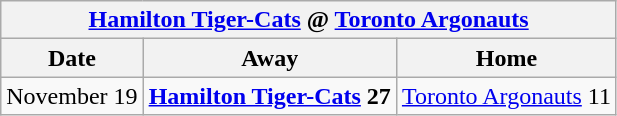<table class="wikitable">
<tr>
<th colspan=4><a href='#'>Hamilton Tiger-Cats</a> @ <a href='#'>Toronto Argonauts</a></th>
</tr>
<tr>
<th>Date</th>
<th>Away</th>
<th>Home</th>
</tr>
<tr>
<td>November 19</td>
<td><strong><a href='#'>Hamilton Tiger-Cats</a> 27</strong></td>
<td><a href='#'>Toronto Argonauts</a> 11</td>
</tr>
</table>
